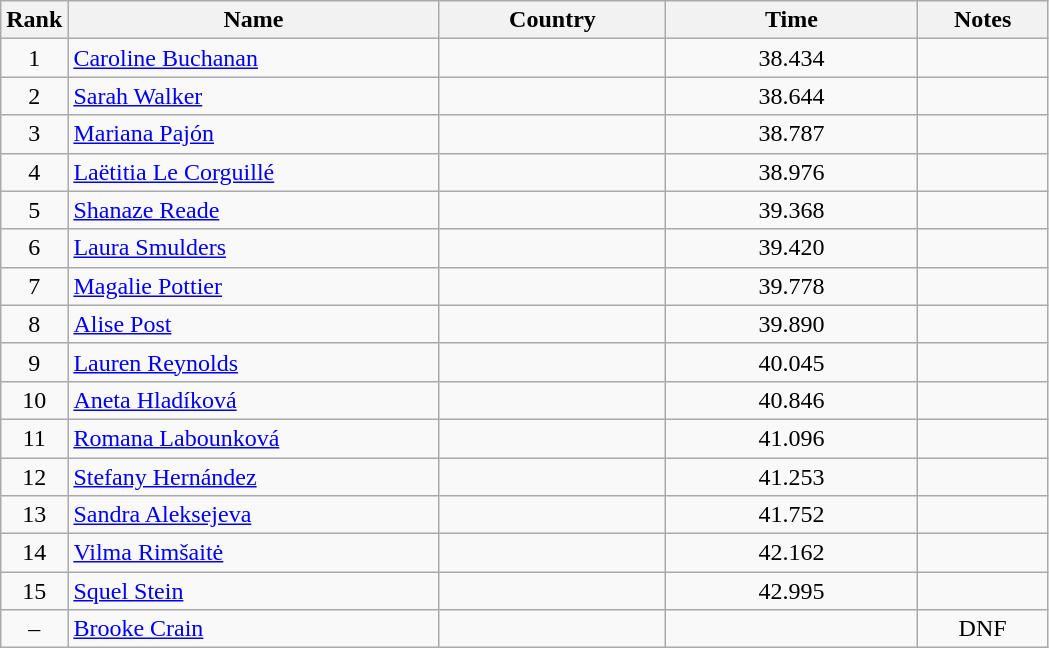<table class="sortable wikitable" style="text-align:center;">
<tr>
<th>Rank</th>
<th style="width:15em">Name</th>
<th style="width:9em">Country</th>
<th style="width:10em">Time</th>
<th style="width:5em">Notes</th>
</tr>
<tr>
<td>1</td>
<td align=left><a href='#'>Caroline Buchanan</a></td>
<td></td>
<td>38.434</td>
<td></td>
</tr>
<tr>
<td>2</td>
<td align=left><a href='#'>Sarah Walker</a></td>
<td></td>
<td>38.644</td>
<td></td>
</tr>
<tr>
<td>3</td>
<td align=left><a href='#'>Mariana Pajón</a></td>
<td></td>
<td>38.787</td>
<td></td>
</tr>
<tr>
<td>4</td>
<td align=left><a href='#'>Laëtitia Le Corguillé</a></td>
<td></td>
<td>38.976</td>
<td></td>
</tr>
<tr>
<td>5</td>
<td align=left><a href='#'>Shanaze Reade</a></td>
<td></td>
<td>39.368</td>
<td></td>
</tr>
<tr>
<td>6</td>
<td align=left><a href='#'>Laura Smulders</a></td>
<td></td>
<td>39.420</td>
<td></td>
</tr>
<tr>
<td>7</td>
<td align=left><a href='#'>Magalie Pottier</a></td>
<td></td>
<td>39.778</td>
<td></td>
</tr>
<tr>
<td>8</td>
<td align=left><a href='#'>Alise Post</a></td>
<td></td>
<td>39.890</td>
<td></td>
</tr>
<tr>
<td>9</td>
<td align=left><a href='#'>Lauren Reynolds</a></td>
<td></td>
<td>40.045</td>
<td></td>
</tr>
<tr>
<td>10</td>
<td align=left><a href='#'>Aneta Hladíková</a></td>
<td></td>
<td>40.846</td>
<td></td>
</tr>
<tr>
<td>11</td>
<td align=left><a href='#'>Romana Labounková</a></td>
<td></td>
<td>41.096</td>
<td></td>
</tr>
<tr>
<td>12</td>
<td align=left><a href='#'>Stefany Hernández</a></td>
<td></td>
<td>41.253</td>
<td></td>
</tr>
<tr>
<td>13</td>
<td align=left><a href='#'>Sandra Aleksejeva</a></td>
<td></td>
<td>41.752</td>
<td></td>
</tr>
<tr>
<td>14</td>
<td align=left><a href='#'>Vilma Rimšaitė</a></td>
<td></td>
<td>42.162</td>
<td></td>
</tr>
<tr>
<td>15</td>
<td align=left><a href='#'>Squel Stein</a></td>
<td></td>
<td>42.995</td>
<td></td>
</tr>
<tr>
<td>–</td>
<td align=left><a href='#'>Brooke Crain</a></td>
<td></td>
<td></td>
<td>DNF</td>
</tr>
</table>
